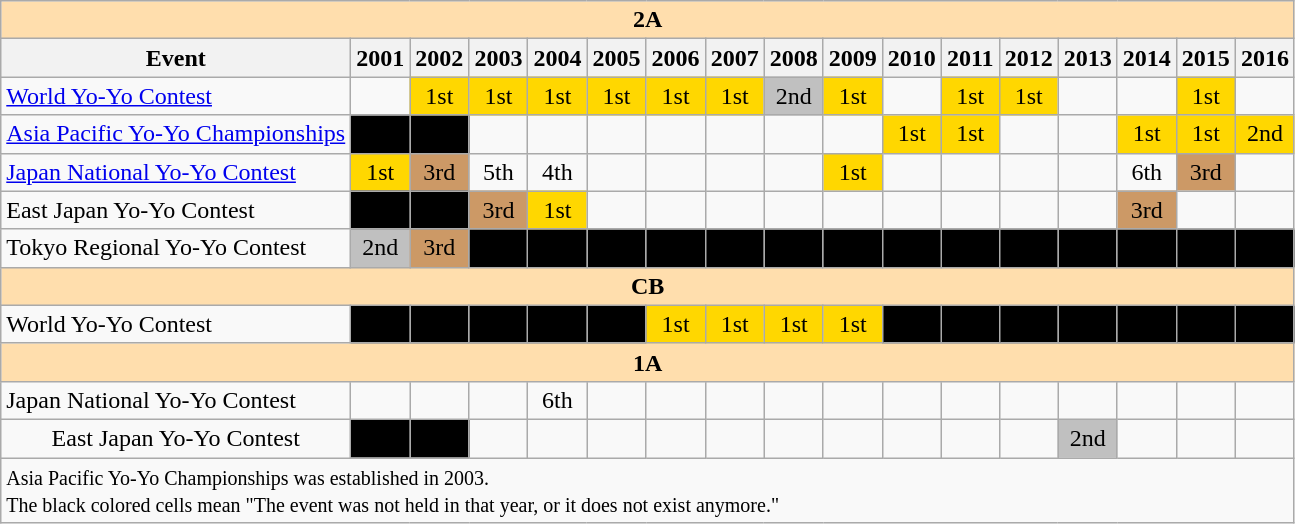<table class="wikitable" style="text-align:center">
<tr>
<th colspan="17" style="background-color: #ffdead; " align="center"><strong>2A</strong></th>
</tr>
<tr>
<th>Event</th>
<th>2001</th>
<th>2002</th>
<th>2003</th>
<th>2004</th>
<th>2005</th>
<th>2006</th>
<th>2007</th>
<th>2008</th>
<th>2009</th>
<th>2010</th>
<th>2011</th>
<th>2012</th>
<th>2013</th>
<th>2014</th>
<th>2015</th>
<th>2016</th>
</tr>
<tr>
<td align=left><a href='#'>World Yo-Yo Contest</a></td>
<td></td>
<td bgcolor=gold>1st</td>
<td bgcolor=gold>1st</td>
<td bgcolor=gold>1st</td>
<td bgcolor=gold>1st</td>
<td bgcolor=gold>1st</td>
<td bgcolor=gold>1st</td>
<td bgcolor=silver>2nd</td>
<td bgcolor=gold>1st</td>
<td></td>
<td bgcolor=gold>1st</td>
<td bgcolor=gold>1st</td>
<td></td>
<td></td>
<td bgcolor=gold>1st</td>
<td></td>
</tr>
<tr>
<td align=left><a href='#'>Asia Pacific Yo-Yo Championships</a></td>
<td bgcolor=#000000></td>
<td bgcolor=#000000></td>
<td></td>
<td></td>
<td></td>
<td></td>
<td></td>
<td></td>
<td></td>
<td bgcolor=gold>1st</td>
<td bgcolor=gold>1st</td>
<td></td>
<td></td>
<td bgcolor=gold>1st</td>
<td bgcolor=gold>1st</td>
<td bgcolor=gold>2nd</td>
</tr>
<tr>
<td align=left><a href='#'>Japan National Yo-Yo Contest</a></td>
<td bgcolor=gold>1st</td>
<td bgcolor=cc9966>3rd</td>
<td>5th</td>
<td>4th</td>
<td></td>
<td></td>
<td></td>
<td></td>
<td bgcolor=gold>1st</td>
<td></td>
<td></td>
<td></td>
<td></td>
<td>6th</td>
<td bgcolor=cc9966>3rd</td>
<td></td>
</tr>
<tr>
<td align=left>East Japan Yo-Yo Contest</td>
<td bgcolor=#000000></td>
<td bgcolor=#000000></td>
<td bgcolor=cc9966>3rd</td>
<td bgcolor=gold>1st</td>
<td></td>
<td></td>
<td></td>
<td></td>
<td></td>
<td></td>
<td></td>
<td></td>
<td></td>
<td bgcolor=cc9966>3rd</td>
<td></td>
<td></td>
</tr>
<tr>
<td align=left>Tokyo Regional Yo-Yo Contest</td>
<td bgcolor=silver>2nd</td>
<td bgcolor=cc9966>3rd</td>
<td bgcolor=#000000></td>
<td bgcolor=#000000></td>
<td bgcolor=#000000></td>
<td bgcolor=#000000></td>
<td bgcolor=#000000></td>
<td bgcolor=#000000></td>
<td bgcolor=#000000></td>
<td bgcolor=#000000></td>
<td bgcolor=#000000></td>
<td bgcolor=#000000></td>
<td bgcolor=#000000></td>
<td bgcolor=#000000></td>
<td bgcolor=#000000></td>
<td bgcolor=#000000></td>
</tr>
<tr>
<th colspan="17" style="background-color: #ffdead; " align="center"><strong>CB</strong></th>
</tr>
<tr>
<td align=left>World Yo-Yo Contest</td>
<td bgcolor=#000000></td>
<td bgcolor=#000000></td>
<td bgcolor=#000000></td>
<td bgcolor=#000000></td>
<td bgcolor=#000000></td>
<td bgcolor=gold>1st</td>
<td bgcolor=gold>1st</td>
<td bgcolor=gold>1st</td>
<td bgcolor=gold>1st</td>
<td bgcolor=#000000></td>
<td bgcolor=#000000></td>
<td bgcolor=#000000></td>
<td bgcolor=#000000></td>
<td bgcolor=#000000></td>
<td bgcolor=#000000></td>
<td bgcolor=#000000></td>
</tr>
<tr>
<th colspan="17" style="background-color: #ffdead; " align="center"><strong>1A</strong></th>
</tr>
<tr>
<td align=left>Japan National Yo-Yo Contest</td>
<td></td>
<td></td>
<td></td>
<td>6th</td>
<td></td>
<td></td>
<td></td>
<td></td>
<td></td>
<td></td>
<td></td>
<td></td>
<td></td>
<td></td>
<td></td>
<td></td>
</tr>
<tr>
<td>East Japan Yo-Yo Contest</td>
<td bgcolor=#000000></td>
<td bgcolor=#000000></td>
<td></td>
<td></td>
<td></td>
<td></td>
<td></td>
<td></td>
<td></td>
<td></td>
<td></td>
<td></td>
<td bgcolor=silver>2nd</td>
<td></td>
<td></td>
<td></td>
</tr>
<tr>
<td colspan="17" align="left"><small> Asia Pacific Yo-Yo Championships was established in 2003.<br> The black colored cells mean "The event was not held in that year, or it does not exist anymore."</small></td>
</tr>
</table>
